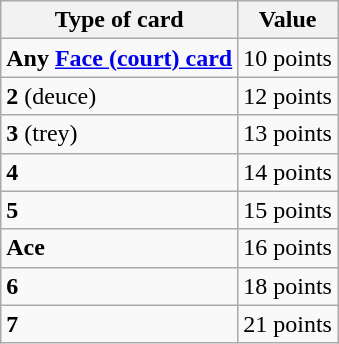<table class="wikitable sortable">
<tr ---->
<th>Type of card</th>
<th>Value</th>
</tr>
<tr ---->
<td><strong>Any <a href='#'>Face (court) card</a></strong></td>
<td align="left">10 points</td>
</tr>
<tr ---->
<td><strong>2 </strong> (deuce)</td>
<td align="left">12 points</td>
</tr>
<tr ---->
<td><strong>3 </strong> (trey)</td>
<td align="left">13 points</td>
</tr>
<tr ---->
<td><strong>4 </strong></td>
<td align="left">14 points</td>
</tr>
<tr ---->
<td><strong>5 </strong></td>
<td align="left">15 points</td>
</tr>
<tr ---->
<td><strong>Ace</strong></td>
<td align="left">16 points</td>
</tr>
<tr ---->
<td><strong>6</strong></td>
<td align="left">18 points</td>
</tr>
<tr ---->
<td><strong>7</strong></td>
<td align="left">21 points</td>
</tr>
</table>
